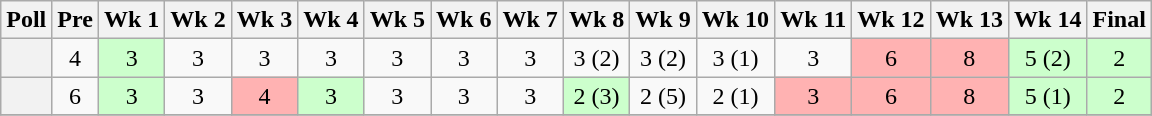<table class="wikitable" style="white-space:nowrap;">
<tr>
<th>Poll</th>
<th>Pre</th>
<th>Wk 1</th>
<th>Wk 2</th>
<th>Wk 3</th>
<th>Wk 4</th>
<th>Wk 5</th>
<th>Wk 6</th>
<th>Wk 7</th>
<th>Wk 8</th>
<th>Wk 9</th>
<th>Wk 10</th>
<th>Wk 11</th>
<th>Wk 12</th>
<th>Wk 13</th>
<th>Wk 14</th>
<th>Final</th>
</tr>
<tr style="text-align:center;">
<th></th>
<td style="background:#;">4</td>
<td style="background:#CCFFCC;">3</td>
<td style="background:#;">3</td>
<td style="background:#;">3</td>
<td style="background:#;">3</td>
<td style="background:#;">3</td>
<td style="background:#;">3</td>
<td style="background:#;">3</td>
<td style="background:#;">3 (2)</td>
<td style="background:#;">3 (2)</td>
<td style="background:#;">3 (1)</td>
<td style="background:#;">3</td>
<td style="background:#FFB2B2;">6</td>
<td style="background:#FFB2B2;">8</td>
<td style="background:#CCFFCC;">5 (2)</td>
<td style="background:#CCFFCC;">2</td>
</tr>
<tr style="text-align:center;">
<th></th>
<td style="background:#;">6</td>
<td style="background:#CCFFCC;">3</td>
<td style="background:#;">3</td>
<td style="background:#FFB2B2;">4</td>
<td style="background:#CCFFCC;">3</td>
<td style="background:#;">3</td>
<td style="background:#;">3</td>
<td style="background:#;">3</td>
<td style="background:#CCFFCC;">2 (3)</td>
<td style="background:#;">2 (5)</td>
<td style="background:#;">2 (1)</td>
<td style="background:#FFB2B2;">3</td>
<td style="background:#FFB2B2;">6</td>
<td style="background:#FFB2B2;">8</td>
<td style="background:#CCFFCC;">5 (1)</td>
<td style="background:#CCFFCC;">2</td>
</tr>
<tr style="background:#f9f9f9;">
</tr>
</table>
